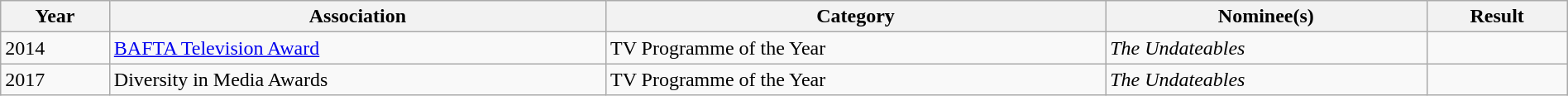<table class="wikitable" width="100%">
<tr>
<th>Year</th>
<th>Association</th>
<th>Category</th>
<th>Nominee(s)</th>
<th>Result</th>
</tr>
<tr>
<td rowspan="1">2014</td>
<td rowspan="1"><a href='#'>BAFTA Television Award</a></td>
<td>TV Programme of the Year</td>
<td><em>The Undateables</em></td>
<td></td>
</tr>
<tr>
<td rowspan="1">2017</td>
<td rowspan="1">Diversity in Media Awards</td>
<td>TV Programme of the Year</td>
<td><em>The Undateables</em></td>
<td></td>
</tr>
</table>
